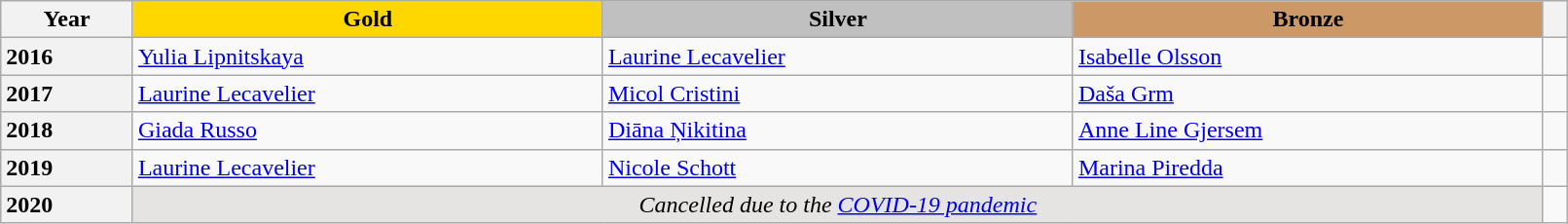<table class="wikitable unsortable" style="text-align:left; width:85%">
<tr>
<th scope="col" style="text-align:center">Year</th>
<td scope="col" style="text-align:center; width:30%; background:gold"><strong>Gold</strong></td>
<td scope="col" style="text-align:center; width:30%; background:silver"><strong>Silver</strong></td>
<td scope="col" style="text-align:center; width:30%; background:#c96"><strong>Bronze</strong></td>
<th scope="col" style="text-align:center"></th>
</tr>
<tr>
<th scope="row" style="text-align:left">2016</th>
<td> <a href='#'>Yulia Lipnitskaya</a></td>
<td> <a href='#'>Laurine Lecavelier</a></td>
<td> <a href='#'>Isabelle Olsson</a></td>
<td></td>
</tr>
<tr>
<th scope="row" style="text-align:left">2017</th>
<td> <a href='#'>Laurine Lecavelier</a></td>
<td> <a href='#'>Micol Cristini</a></td>
<td> <a href='#'>Daša Grm</a></td>
<td></td>
</tr>
<tr>
<th scope="row" style="text-align:left">2018</th>
<td> <a href='#'>Giada Russo</a></td>
<td> <a href='#'>Diāna Ņikitina</a></td>
<td> <a href='#'>Anne Line Gjersem</a></td>
<td></td>
</tr>
<tr>
<th scope="row" style="text-align:left">2019</th>
<td> <a href='#'>Laurine Lecavelier</a></td>
<td> <a href='#'>Nicole Schott</a></td>
<td> <a href='#'>Marina Piredda</a></td>
<td></td>
</tr>
<tr>
<th scope="row" style="text-align:left">2020</th>
<td colspan="3" align="center" bgcolor="e5e4e2"><em>Cancelled due to the <a href='#'>COVID-19 pandemic</a></em></td>
<td></td>
</tr>
</table>
